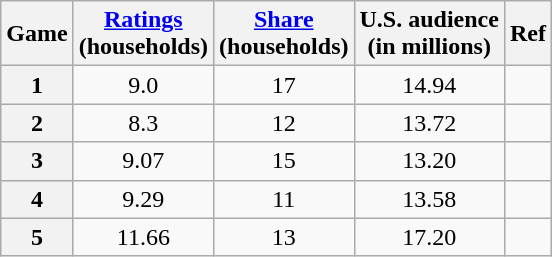<table class="wikitable sortable plainrowheaders" style="text-align:center;">
<tr>
<th scope="col">Game</th>
<th scope="col"><a href='#'>Ratings</a><br>(households)</th>
<th scope="col"><a href='#'>Share</a><br>(households)</th>
<th scope="col">U.S. audience<br>(in millions)</th>
<th scope="col" class=unsortable>Ref</th>
</tr>
<tr>
<th scope="row" style="text-align:center">1</th>
<td>9.0</td>
<td>17</td>
<td>14.94</td>
<td></td>
</tr>
<tr>
<th scope="row" style="text-align:center">2</th>
<td>8.3</td>
<td>12</td>
<td>13.72</td>
<td></td>
</tr>
<tr>
<th scope="row" style="text-align:center">3</th>
<td>9.07</td>
<td>15</td>
<td>13.20</td>
<td></td>
</tr>
<tr>
<th scope="row" style="text-align:center">4</th>
<td>9.29</td>
<td>11</td>
<td>13.58</td>
<td></td>
</tr>
<tr>
<th scope="row" style="text-align:center">5</th>
<td>11.66</td>
<td>13</td>
<td>17.20</td>
<td></td>
</tr>
</table>
